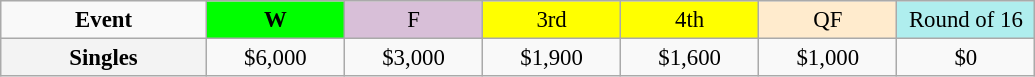<table class=wikitable style=font-size:95%;text-align:center>
<tr>
<td style="width:130px"><strong>Event</strong></td>
<td style="width:85px; background:lime"><strong>W</strong></td>
<td style="width:85px; background:thistle">F</td>
<td style="width:85px; background:#ffff00">3rd</td>
<td style="width:85px; background:#ffff00">4th</td>
<td style="width:85px; background:#ffebcd">QF</td>
<td style="width:85px; background:#afeeee">Round of 16</td>
</tr>
<tr>
<th style=background:#f3f3f3>Singles </th>
<td>$6,000</td>
<td>$3,000</td>
<td>$1,900</td>
<td>$1,600</td>
<td>$1,000</td>
<td>$0</td>
</tr>
</table>
